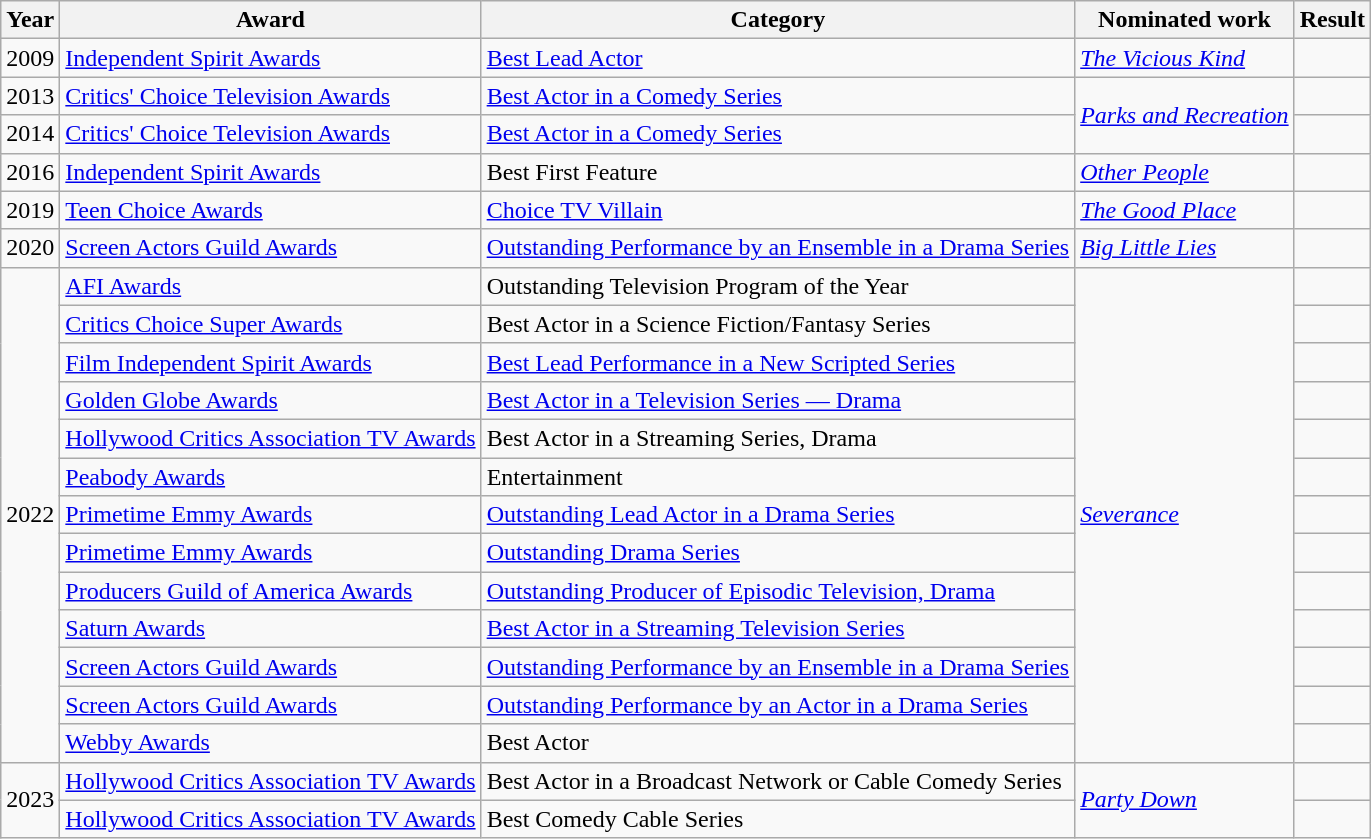<table class="wikitable">
<tr>
<th>Year</th>
<th>Award</th>
<th>Category</th>
<th>Nominated work</th>
<th>Result</th>
</tr>
<tr>
<td>2009</td>
<td><a href='#'>Independent Spirit Awards</a></td>
<td><a href='#'>Best Lead Actor</a></td>
<td><em><a href='#'>The Vicious Kind</a></em></td>
<td></td>
</tr>
<tr>
<td>2013</td>
<td><a href='#'>Critics' Choice Television Awards</a></td>
<td><a href='#'>Best Actor in a Comedy Series</a></td>
<td rowspan=2><em><a href='#'>Parks and Recreation</a></em></td>
<td></td>
</tr>
<tr>
<td>2014</td>
<td><a href='#'>Critics' Choice Television Awards</a></td>
<td><a href='#'>Best Actor in a Comedy Series</a></td>
<td></td>
</tr>
<tr>
<td>2016</td>
<td><a href='#'>Independent Spirit Awards</a></td>
<td>Best First Feature</td>
<td><em><a href='#'>Other People</a></em></td>
<td></td>
</tr>
<tr>
<td>2019</td>
<td><a href='#'>Teen Choice Awards</a></td>
<td><a href='#'>Choice TV Villain</a></td>
<td><em><a href='#'>The Good Place</a></em></td>
<td></td>
</tr>
<tr>
<td>2020</td>
<td><a href='#'>Screen Actors Guild Awards</a></td>
<td><a href='#'>Outstanding Performance by an Ensemble in a Drama Series</a></td>
<td><em><a href='#'>Big Little Lies</a></em></td>
<td></td>
</tr>
<tr>
<td rowspan="13">2022</td>
<td><a href='#'>AFI Awards</a></td>
<td>Outstanding Television Program of the Year</td>
<td rowspan="13"><em><a href='#'>Severance</a></em></td>
<td></td>
</tr>
<tr>
<td><a href='#'>Critics Choice Super Awards</a></td>
<td>Best Actor in a Science Fiction/Fantasy Series</td>
<td></td>
</tr>
<tr>
<td><a href='#'>Film Independent Spirit Awards</a></td>
<td><a href='#'>Best Lead Performance in a New Scripted Series</a></td>
<td></td>
</tr>
<tr>
<td><a href='#'>Golden Globe Awards</a></td>
<td><a href='#'>Best Actor in a Television Series — Drama</a></td>
<td></td>
</tr>
<tr>
<td><a href='#'>Hollywood Critics Association TV Awards</a></td>
<td>Best Actor in a Streaming Series, Drama</td>
<td></td>
</tr>
<tr>
<td><a href='#'>Peabody Awards</a></td>
<td>Entertainment</td>
<td></td>
</tr>
<tr>
<td><a href='#'>Primetime Emmy Awards</a></td>
<td><a href='#'>Outstanding Lead Actor in a Drama Series</a></td>
<td></td>
</tr>
<tr>
<td><a href='#'>Primetime Emmy Awards</a></td>
<td><a href='#'>Outstanding Drama Series</a></td>
<td></td>
</tr>
<tr>
<td><a href='#'>Producers Guild of America Awards</a></td>
<td><a href='#'>Outstanding Producer of Episodic Television, Drama</a></td>
<td></td>
</tr>
<tr>
<td><a href='#'>Saturn Awards</a></td>
<td><a href='#'>Best Actor in a Streaming Television Series</a></td>
<td></td>
</tr>
<tr>
<td><a href='#'>Screen Actors Guild Awards</a></td>
<td><a href='#'>Outstanding Performance by an Ensemble in a Drama Series</a></td>
<td></td>
</tr>
<tr>
<td><a href='#'>Screen Actors Guild Awards</a></td>
<td><a href='#'>Outstanding Performance by an Actor in a Drama Series</a></td>
<td></td>
</tr>
<tr>
<td><a href='#'>Webby Awards</a></td>
<td>Best Actor</td>
<td></td>
</tr>
<tr>
<td rowspan="2">2023</td>
<td><a href='#'>Hollywood Critics Association TV Awards</a></td>
<td>Best Actor in a Broadcast Network or Cable Comedy Series</td>
<td rowspan="2"><em><a href='#'>Party Down</a></em></td>
<td></td>
</tr>
<tr>
<td><a href='#'>Hollywood Critics Association TV Awards</a></td>
<td>Best Comedy Cable Series</td>
<td></td>
</tr>
</table>
